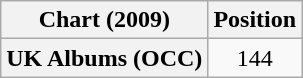<table class="wikitable plainrowheaders" style="text-align:center">
<tr>
<th scope="col">Chart (2009)</th>
<th scope="col">Position</th>
</tr>
<tr>
<th scope="row">UK Albums (OCC)</th>
<td>144</td>
</tr>
</table>
